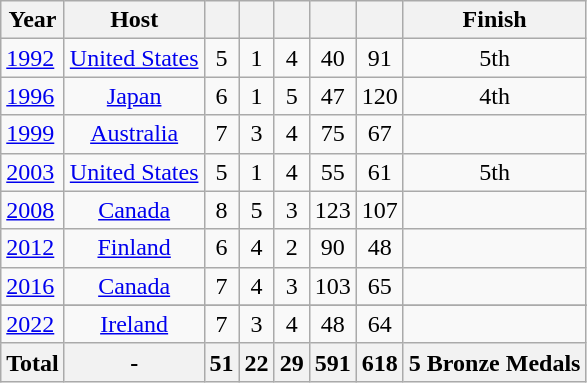<table class="wikitable" style="text-align: center;">
<tr>
<th>Year</th>
<th>Host</th>
<th></th>
<th></th>
<th></th>
<th></th>
<th></th>
<th>Finish</th>
</tr>
<tr>
<td align=left><a href='#'>1992</a></td>
<td><a href='#'>United States</a></td>
<td>5</td>
<td>1</td>
<td>4</td>
<td>40</td>
<td>91</td>
<td>5th</td>
</tr>
<tr>
<td align=left><a href='#'>1996</a></td>
<td><a href='#'>Japan</a></td>
<td>6</td>
<td>1</td>
<td>5</td>
<td>47</td>
<td>120</td>
<td>4th</td>
</tr>
<tr>
<td align=left><a href='#'>1999</a></td>
<td><a href='#'>Australia</a></td>
<td>7</td>
<td>3</td>
<td>4</td>
<td>75</td>
<td>67</td>
<td></td>
</tr>
<tr>
<td align=left><a href='#'>2003</a></td>
<td><a href='#'>United States</a></td>
<td>5</td>
<td>1</td>
<td>4</td>
<td>55</td>
<td>61</td>
<td>5th</td>
</tr>
<tr>
<td align=left><a href='#'>2008</a></td>
<td><a href='#'>Canada</a></td>
<td>8</td>
<td>5</td>
<td>3</td>
<td>123</td>
<td>107</td>
<td></td>
</tr>
<tr>
<td align=left><a href='#'>2012</a></td>
<td><a href='#'>Finland</a></td>
<td>6</td>
<td>4</td>
<td>2</td>
<td>90</td>
<td>48</td>
<td></td>
</tr>
<tr>
<td align=left><a href='#'>2016</a></td>
<td><a href='#'>Canada</a></td>
<td>7</td>
<td>4</td>
<td>3</td>
<td>103</td>
<td>65</td>
<td></td>
</tr>
<tr>
</tr>
<tr>
<td align=left><a href='#'>2022</a></td>
<td><a href='#'>Ireland</a></td>
<td>7</td>
<td>3</td>
<td>4</td>
<td>48</td>
<td>64</td>
<td></td>
</tr>
<tr>
<th>Total</th>
<th>-</th>
<th>51</th>
<th>22</th>
<th>29</th>
<th>591</th>
<th>618</th>
<th>5 Bronze Medals</th>
</tr>
</table>
